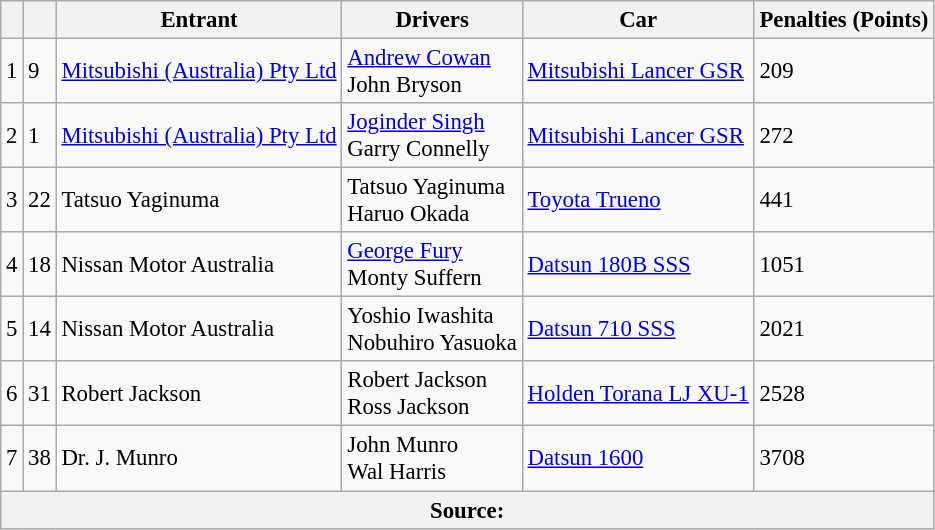<table class="wikitable" style="text-align: left; font-size: 95%;">
<tr>
<th></th>
<th></th>
<th>Entrant</th>
<th>Drivers</th>
<th>Car</th>
<th>Penalties (Points)</th>
</tr>
<tr>
<td>1</td>
<td>9</td>
<td> <a href='#'>Mitsubishi (Australia) Pty Ltd</a></td>
<td> <a href='#'>Andrew Cowan</a> <br>  John Bryson</td>
<td><a href='#'>Mitsubishi Lancer GSR</a></td>
<td>209</td>
</tr>
<tr>
<td>2</td>
<td>1</td>
<td> <a href='#'>Mitsubishi (Australia) Pty Ltd</a></td>
<td> <a href='#'>Joginder Singh</a> <br>  Garry Connelly</td>
<td><a href='#'>Mitsubishi Lancer GSR</a></td>
<td>272</td>
</tr>
<tr>
<td>3</td>
<td>22</td>
<td> Tatsuo Yaginuma</td>
<td> Tatsuo Yaginuma <br>  Haruo Okada</td>
<td><a href='#'>Toyota Trueno</a></td>
<td>441</td>
</tr>
<tr>
<td>4</td>
<td>18</td>
<td> Nissan Motor Australia</td>
<td> <a href='#'>George Fury</a> <br>  Monty Suffern</td>
<td><a href='#'>Datsun 180B SSS</a></td>
<td>1051</td>
</tr>
<tr>
<td>5</td>
<td>14</td>
<td> Nissan Motor Australia</td>
<td> Yoshio Iwashita <br>  Nobuhiro Yasuoka</td>
<td><a href='#'>Datsun 710 SSS</a></td>
<td>2021</td>
</tr>
<tr>
<td>6</td>
<td>31</td>
<td> Robert Jackson</td>
<td> Robert Jackson <br>  Ross Jackson</td>
<td><a href='#'>Holden Torana LJ XU-1</a></td>
<td>2528</td>
</tr>
<tr>
<td>7</td>
<td>38</td>
<td> Dr. J. Munro</td>
<td> John Munro <br>  Wal Harris</td>
<td><a href='#'>Datsun 1600</a></td>
<td>3708</td>
</tr>
<tr>
<th colspan=6>Source:</th>
</tr>
</table>
